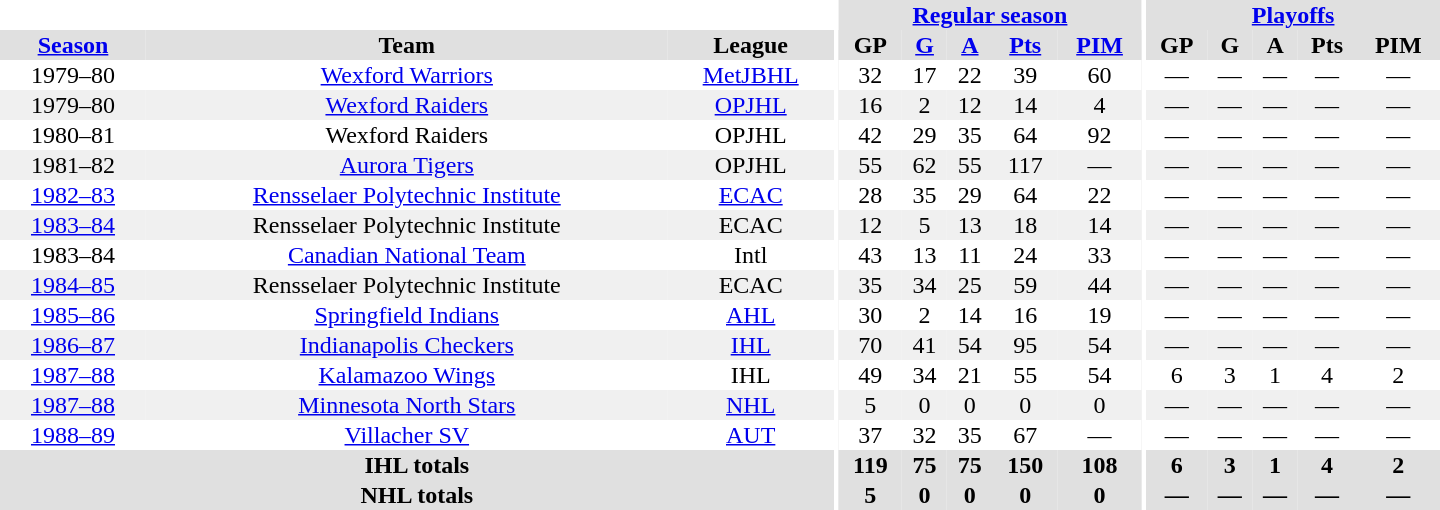<table border="0" cellpadding="1" cellspacing="0" style="text-align:center; width:60em">
<tr bgcolor="#e0e0e0">
<th colspan="3" bgcolor="#ffffff"></th>
<th rowspan="100" bgcolor="#ffffff"></th>
<th colspan="5"><a href='#'>Regular season</a></th>
<th rowspan="100" bgcolor="#ffffff"></th>
<th colspan="5"><a href='#'>Playoffs</a></th>
</tr>
<tr bgcolor="#e0e0e0">
<th><a href='#'>Season</a></th>
<th>Team</th>
<th>League</th>
<th>GP</th>
<th><a href='#'>G</a></th>
<th><a href='#'>A</a></th>
<th><a href='#'>Pts</a></th>
<th><a href='#'>PIM</a></th>
<th>GP</th>
<th>G</th>
<th>A</th>
<th>Pts</th>
<th>PIM</th>
</tr>
<tr>
<td>1979–80</td>
<td><a href='#'>Wexford Warriors</a></td>
<td><a href='#'>MetJBHL</a></td>
<td>32</td>
<td>17</td>
<td>22</td>
<td>39</td>
<td>60</td>
<td>—</td>
<td>—</td>
<td>—</td>
<td>—</td>
<td>—</td>
</tr>
<tr bgcolor="#f0f0f0">
<td>1979–80</td>
<td><a href='#'>Wexford Raiders</a></td>
<td><a href='#'>OPJHL</a></td>
<td>16</td>
<td>2</td>
<td>12</td>
<td>14</td>
<td>4</td>
<td>—</td>
<td>—</td>
<td>—</td>
<td>—</td>
<td>—</td>
</tr>
<tr>
<td>1980–81</td>
<td>Wexford Raiders</td>
<td>OPJHL</td>
<td>42</td>
<td>29</td>
<td>35</td>
<td>64</td>
<td>92</td>
<td>—</td>
<td>—</td>
<td>—</td>
<td>—</td>
<td>—</td>
</tr>
<tr bgcolor="#f0f0f0">
<td>1981–82</td>
<td><a href='#'>Aurora Tigers</a></td>
<td>OPJHL</td>
<td>55</td>
<td>62</td>
<td>55</td>
<td>117</td>
<td>—</td>
<td>—</td>
<td>—</td>
<td>—</td>
<td>—</td>
<td>—</td>
</tr>
<tr>
<td><a href='#'>1982–83</a></td>
<td><a href='#'>Rensselaer Polytechnic Institute</a></td>
<td><a href='#'>ECAC</a></td>
<td>28</td>
<td>35</td>
<td>29</td>
<td>64</td>
<td>22</td>
<td>—</td>
<td>—</td>
<td>—</td>
<td>—</td>
<td>—</td>
</tr>
<tr bgcolor="#f0f0f0">
<td><a href='#'>1983–84</a></td>
<td>Rensselaer Polytechnic Institute</td>
<td>ECAC</td>
<td>12</td>
<td>5</td>
<td>13</td>
<td>18</td>
<td>14</td>
<td>—</td>
<td>—</td>
<td>—</td>
<td>—</td>
<td>—</td>
</tr>
<tr>
<td>1983–84</td>
<td><a href='#'>Canadian National Team</a></td>
<td>Intl</td>
<td>43</td>
<td>13</td>
<td>11</td>
<td>24</td>
<td>33</td>
<td>—</td>
<td>—</td>
<td>—</td>
<td>—</td>
<td>—</td>
</tr>
<tr bgcolor="#f0f0f0">
<td><a href='#'>1984–85</a></td>
<td>Rensselaer Polytechnic Institute</td>
<td>ECAC</td>
<td>35</td>
<td>34</td>
<td>25</td>
<td>59</td>
<td>44</td>
<td>—</td>
<td>—</td>
<td>—</td>
<td>—</td>
<td>—</td>
</tr>
<tr>
<td><a href='#'>1985–86</a></td>
<td><a href='#'>Springfield Indians</a></td>
<td><a href='#'>AHL</a></td>
<td>30</td>
<td>2</td>
<td>14</td>
<td>16</td>
<td>19</td>
<td>—</td>
<td>—</td>
<td>—</td>
<td>—</td>
<td>—</td>
</tr>
<tr bgcolor="#f0f0f0">
<td><a href='#'>1986–87</a></td>
<td><a href='#'>Indianapolis Checkers</a></td>
<td><a href='#'>IHL</a></td>
<td>70</td>
<td>41</td>
<td>54</td>
<td>95</td>
<td>54</td>
<td>—</td>
<td>—</td>
<td>—</td>
<td>—</td>
<td>—</td>
</tr>
<tr>
<td><a href='#'>1987–88</a></td>
<td><a href='#'>Kalamazoo Wings</a></td>
<td>IHL</td>
<td>49</td>
<td>34</td>
<td>21</td>
<td>55</td>
<td>54</td>
<td>6</td>
<td>3</td>
<td>1</td>
<td>4</td>
<td>2</td>
</tr>
<tr bgcolor="#f0f0f0">
<td><a href='#'>1987–88</a></td>
<td><a href='#'>Minnesota North Stars</a></td>
<td><a href='#'>NHL</a></td>
<td>5</td>
<td>0</td>
<td>0</td>
<td>0</td>
<td>0</td>
<td>—</td>
<td>—</td>
<td>—</td>
<td>—</td>
<td>—</td>
</tr>
<tr>
<td><a href='#'>1988–89</a></td>
<td><a href='#'>Villacher SV</a></td>
<td><a href='#'>AUT</a></td>
<td>37</td>
<td>32</td>
<td>35</td>
<td>67</td>
<td>—</td>
<td>—</td>
<td>—</td>
<td>—</td>
<td>—</td>
<td>—</td>
</tr>
<tr bgcolor="#e0e0e0">
<th colspan="3">IHL totals</th>
<th>119</th>
<th>75</th>
<th>75</th>
<th>150</th>
<th>108</th>
<th>6</th>
<th>3</th>
<th>1</th>
<th>4</th>
<th>2</th>
</tr>
<tr bgcolor="#e0e0e0">
<th colspan="3">NHL totals</th>
<th>5</th>
<th>0</th>
<th>0</th>
<th>0</th>
<th>0</th>
<th>—</th>
<th>—</th>
<th>—</th>
<th>—</th>
<th>—</th>
</tr>
</table>
